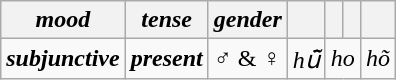<table class="wikitable">
<tr>
<th><em>mood</em></th>
<th><em>tense</em></th>
<th><em>gender</em></th>
<th></th>
<th></th>
<th></th>
<th></th>
</tr>
<tr>
<td><strong><em>subjunctive</em></strong></td>
<td><strong><em>present</em></strong></td>
<td>♂ & ♀</td>
<td><em>hū̃</em></td>
<td colspan="2"><em>ho</em></td>
<td><em>hõ</em></td>
</tr>
</table>
